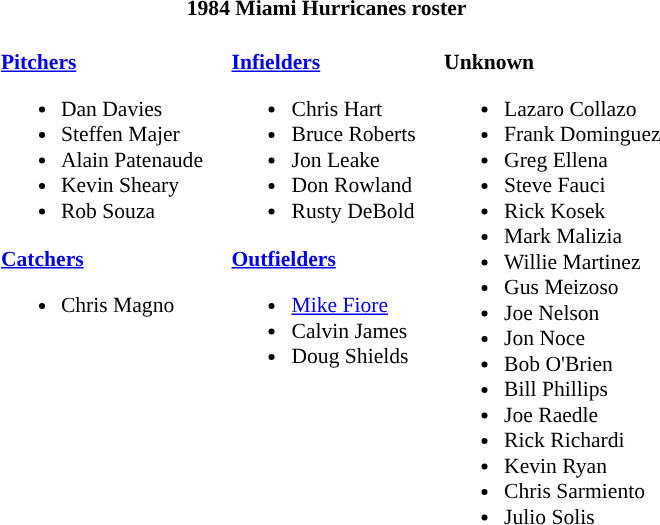<table class="toccolours" style="border-collapse:collapse; font-size:90%;">
<tr>
<th colspan=9>1984 Miami Hurricanes roster</th>
</tr>
<tr>
<td width="03"> </td>
<td valign="top"><br><strong><a href='#'>Pitchers</a></strong><ul><li>Dan Davies</li><li>Steffen Majer</li><li>Alain Patenaude</li><li>Kevin Sheary</li><li>Rob Souza</li></ul><strong><a href='#'>Catchers</a></strong><ul><li>Chris Magno</li></ul></td>
<td width="15"> </td>
<td valign="top"><br><strong><a href='#'>Infielders</a></strong><ul><li>Chris Hart</li><li>Bruce Roberts</li><li>Jon Leake</li><li>Don Rowland</li><li>Rusty DeBold</li></ul><strong><a href='#'>Outfielders</a></strong><ul><li><a href='#'>Mike Fiore</a></li><li>Calvin James</li><li>Doug Shields</li></ul></td>
<td width="15"> </td>
<td valign="top"><br><strong>Unknown</strong><ul><li>Lazaro Collazo</li><li>Frank Dominguez</li><li>Greg Ellena</li><li>Steve Fauci</li><li>Rick Kosek</li><li>Mark Malizia</li><li>Willie Martinez</li><li>Gus Meizoso</li><li>Joe Nelson</li><li>Jon Noce</li><li>Bob O'Brien</li><li>Bill Phillips</li><li>Joe Raedle</li><li>Rick Richardi</li><li>Kevin Ryan</li><li>Chris Sarmiento</li><li>Julio Solis</li></ul></td>
</tr>
</table>
